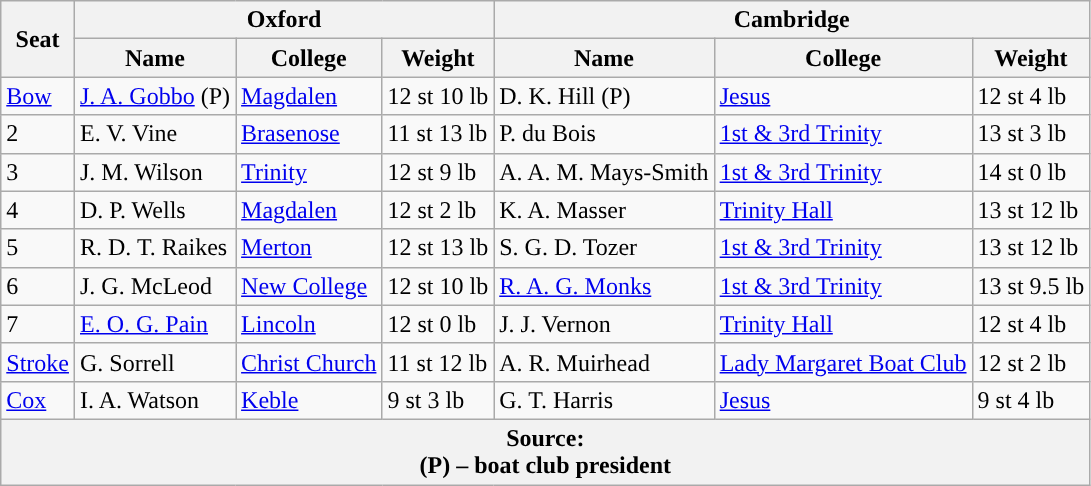<table class="wikitable">
<tr>
<th rowspan="2" scope="col">Seat</th>
<th colspan="3" scope="col">Oxford <br> </th>
<th colspan="3" scope="col">Cambridge <br> </th>
</tr>
<tr>
<th>Name</th>
<th>College</th>
<th>Weight</th>
<th>Name</th>
<th>College</th>
<th>Weight</th>
</tr>
<tr>
<td><a href='#'>Bow</a></td>
<td><a href='#'>J. A. Gobbo</a> (P)</td>
<td><a href='#'>Magdalen</a></td>
<td>12 st 10 lb</td>
<td>D. K. Hill (P)</td>
<td><a href='#'>Jesus</a></td>
<td>12 st 4 lb</td>
</tr>
<tr>
<td>2</td>
<td>E. V. Vine</td>
<td><a href='#'>Brasenose</a></td>
<td>11 st 13 lb</td>
<td>P. du Bois</td>
<td><a href='#'>1st & 3rd Trinity</a></td>
<td>13 st 3 lb</td>
</tr>
<tr>
<td>3</td>
<td>J. M. Wilson</td>
<td><a href='#'>Trinity</a></td>
<td>12 st 9 lb</td>
<td>A. A. M. Mays-Smith</td>
<td><a href='#'>1st & 3rd Trinity</a></td>
<td>14 st 0 lb</td>
</tr>
<tr>
<td>4</td>
<td>D. P. Wells</td>
<td><a href='#'>Magdalen</a></td>
<td>12 st 2 lb</td>
<td>K. A. Masser</td>
<td><a href='#'>Trinity Hall</a></td>
<td>13 st 12 lb</td>
</tr>
<tr>
<td>5</td>
<td>R. D. T. Raikes</td>
<td><a href='#'>Merton</a></td>
<td>12 st 13 lb</td>
<td>S. G. D. Tozer</td>
<td><a href='#'>1st & 3rd Trinity</a></td>
<td>13 st 12 lb</td>
</tr>
<tr>
<td>6</td>
<td>J. G. McLeod</td>
<td><a href='#'>New College</a></td>
<td>12 st 10 lb</td>
<td><a href='#'>R. A. G. Monks</a></td>
<td><a href='#'>1st & 3rd Trinity</a></td>
<td>13 st 9.5 lb</td>
</tr>
<tr>
<td>7</td>
<td><a href='#'>E. O. G. Pain</a></td>
<td><a href='#'>Lincoln</a></td>
<td>12 st 0 lb</td>
<td>J. J. Vernon</td>
<td><a href='#'>Trinity Hall</a></td>
<td>12 st 4 lb</td>
</tr>
<tr>
<td><a href='#'>Stroke</a></td>
<td>G. Sorrell</td>
<td><a href='#'>Christ Church</a></td>
<td>11 st 12 lb</td>
<td>A. R. Muirhead</td>
<td><a href='#'>Lady Margaret Boat Club</a></td>
<td>12 st 2 lb</td>
</tr>
<tr>
<td><a href='#'>Cox</a></td>
<td>I. A. Watson</td>
<td><a href='#'>Keble</a></td>
<td>9 st 3 lb</td>
<td>G. T. Harris</td>
<td><a href='#'>Jesus</a></td>
<td>9 st 4 lb</td>
</tr>
<tr>
<th colspan="7">Source:<br>(P) – boat club president</th>
</tr>
</table>
